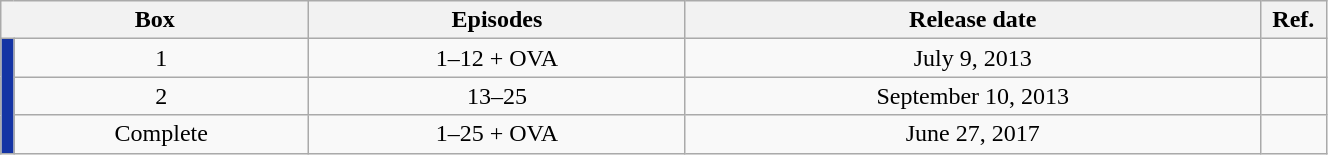<table class="wikitable" style="text-align: center; width: 70%;">
<tr>
<th colspan="2">Box</th>
<th>Episodes</th>
<th>Release date</th>
<th style="width:5%;">Ref.</th>
</tr>
<tr>
<td rowspan="3" style="width:1%; background: #1434A4"></td>
<td>1</td>
<td>1–12 + OVA</td>
<td>July 9, 2013</td>
<td></td>
</tr>
<tr>
<td>2</td>
<td>13–25</td>
<td>September 10, 2013</td>
<td></td>
</tr>
<tr>
<td>Complete</td>
<td>1–25 + OVA</td>
<td>June 27, 2017</td>
<td></td>
</tr>
</table>
